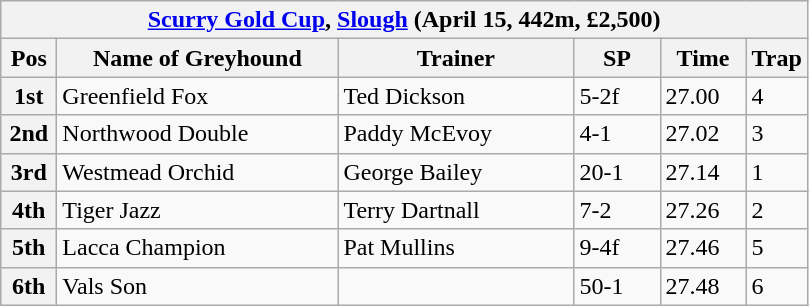<table class="wikitable">
<tr>
<th colspan="6"><a href='#'>Scurry Gold Cup</a>, <a href='#'>Slough</a> (April 15, 442m, £2,500)</th>
</tr>
<tr>
<th width=30>Pos</th>
<th width=180>Name of Greyhound</th>
<th width=150>Trainer</th>
<th width=50>SP</th>
<th width=50>Time</th>
<th width=30>Trap</th>
</tr>
<tr>
<th>1st</th>
<td>Greenfield Fox</td>
<td>Ted Dickson</td>
<td>5-2f</td>
<td>27.00</td>
<td>4</td>
</tr>
<tr>
<th>2nd</th>
<td>Northwood Double</td>
<td>Paddy McEvoy</td>
<td>4-1</td>
<td>27.02</td>
<td>3</td>
</tr>
<tr>
<th>3rd</th>
<td>Westmead Orchid</td>
<td>George Bailey</td>
<td>20-1</td>
<td>27.14</td>
<td>1</td>
</tr>
<tr>
<th>4th</th>
<td>Tiger Jazz</td>
<td>Terry Dartnall</td>
<td>7-2</td>
<td>27.26</td>
<td>2</td>
</tr>
<tr>
<th>5th</th>
<td>Lacca Champion</td>
<td>Pat Mullins</td>
<td>9-4f</td>
<td>27.46</td>
<td>5</td>
</tr>
<tr>
<th>6th</th>
<td>Vals Son</td>
<td></td>
<td>50-1</td>
<td>27.48</td>
<td>6</td>
</tr>
</table>
